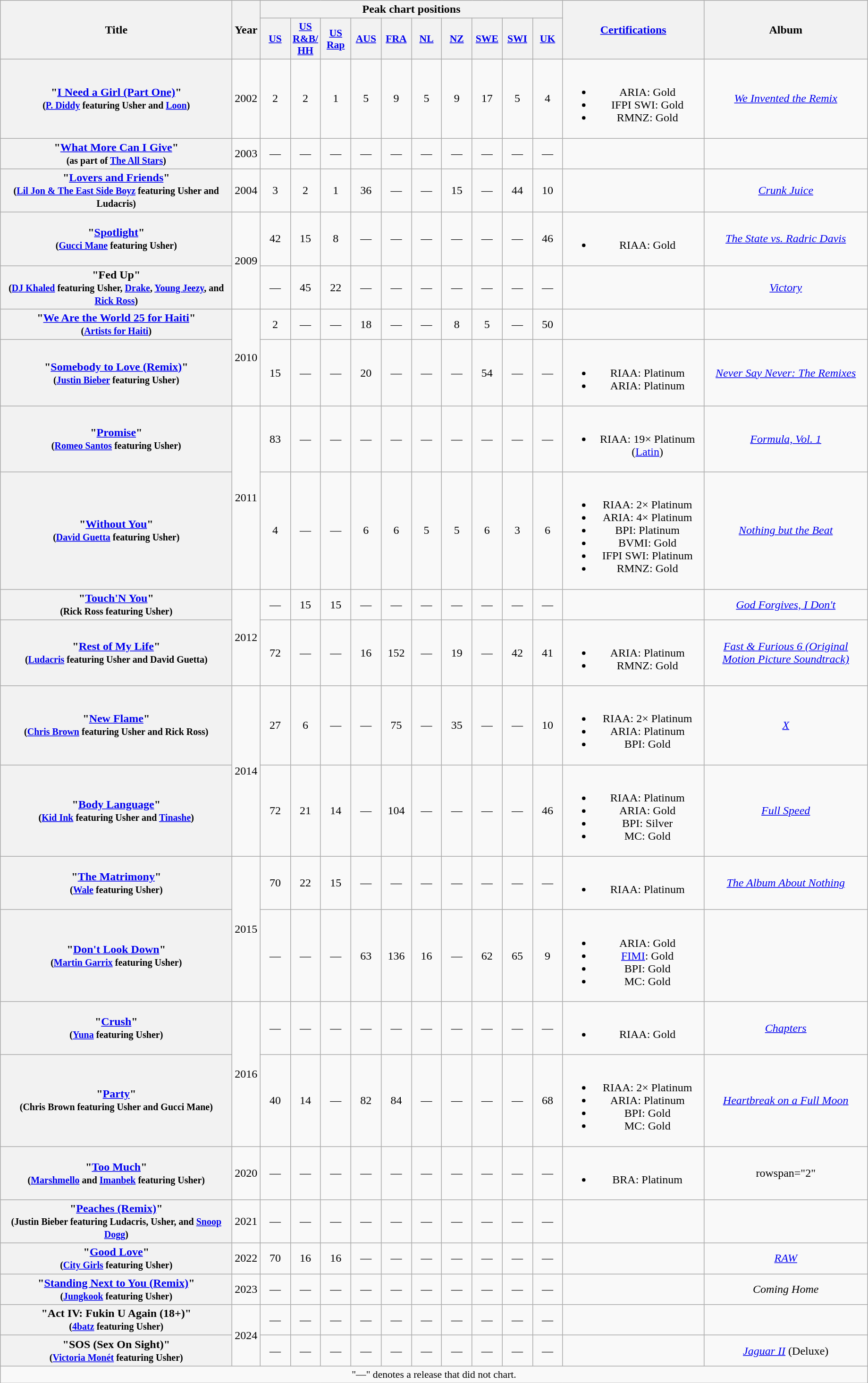<table class="wikitable plainrowheaders" style="text-align:center;" border="1">
<tr>
<th scope="col" rowspan="2" style="width:20em;">Title</th>
<th scope="col" rowspan="2">Year</th>
<th scope="col" colspan="10">Peak chart positions</th>
<th scope="col" rowspan="2" style="width:12em;"><a href='#'>Certifications</a></th>
<th scope="col" rowspan="2" style="width:14em;">Album</th>
</tr>
<tr>
<th scope="col" style="width:2.5em;font-size:90%;"><a href='#'>US</a><br></th>
<th scope="col" style="width:2.5em;font-size:90%;"><a href='#'>US<br>R&B/<br>HH</a><br></th>
<th scope="col" style="width:2.5em;font-size:90%;"><a href='#'>US Rap</a><br></th>
<th scope="col" style="width:2.5em;font-size:90%;"><a href='#'>AUS</a><br></th>
<th scope="col" style="width:2.5em;font-size:90%;"><a href='#'>FRA</a><br></th>
<th scope="col" style="width:2.5em;font-size:90%;"><a href='#'>NL</a><br></th>
<th scope="col" style="width:2.5em;font-size:90%;"><a href='#'>NZ</a><br></th>
<th scope="col" style="width:2.5em;font-size:90%;"><a href='#'>SWE</a><br></th>
<th scope="col" style="width:2.5em;font-size:90%;"><a href='#'>SWI</a><br></th>
<th scope="col" style="width:2.5em;font-size:90%;"><a href='#'>UK</a><br></th>
</tr>
<tr>
<th scope="row">"<a href='#'>I Need a Girl (Part One)</a>"<br><small>(<a href='#'>P. Diddy</a> featuring Usher and <a href='#'>Loon</a>)</small></th>
<td>2002</td>
<td>2</td>
<td>2</td>
<td>1</td>
<td>5</td>
<td>9</td>
<td>5</td>
<td>9</td>
<td>17</td>
<td>5</td>
<td>4</td>
<td><br><ul><li>ARIA: Gold</li><li>IFPI SWI: Gold</li><li>RMNZ: Gold</li></ul></td>
<td><em><a href='#'>We Invented the Remix</a></em></td>
</tr>
<tr>
<th scope="row">"<a href='#'>What More Can I Give</a>"<br><small>(as part of <a href='#'>The All Stars</a>)</small></th>
<td>2003</td>
<td>—</td>
<td>—</td>
<td>—</td>
<td>—</td>
<td>—</td>
<td>—</td>
<td>—</td>
<td>—</td>
<td>—</td>
<td>—</td>
<td></td>
<td></td>
</tr>
<tr>
<th scope="row">"<a href='#'>Lovers and Friends</a>"<br><small>(<a href='#'>Lil Jon & The East Side Boyz</a> featuring Usher and Ludacris)</small></th>
<td>2004</td>
<td>3</td>
<td>2</td>
<td>1</td>
<td>36</td>
<td>—</td>
<td>—</td>
<td>15</td>
<td>—</td>
<td>44</td>
<td>10</td>
<td></td>
<td><em><a href='#'>Crunk Juice</a></em></td>
</tr>
<tr>
<th scope="row">"<a href='#'>Spotlight</a>"<br><small>(<a href='#'>Gucci Mane</a> featuring Usher)</small></th>
<td rowspan="2">2009</td>
<td>42</td>
<td>15</td>
<td>8</td>
<td>—</td>
<td>—</td>
<td>—</td>
<td>—</td>
<td>—</td>
<td>—</td>
<td>46</td>
<td><br><ul><li>RIAA: Gold</li></ul></td>
<td><em><a href='#'>The State vs. Radric Davis</a></em></td>
</tr>
<tr>
<th scope="row">"Fed Up"<br><small>(<a href='#'>DJ Khaled</a> featuring Usher, <a href='#'>Drake</a>, <a href='#'>Young Jeezy</a>, and <a href='#'>Rick Ross</a>)</small></th>
<td>—</td>
<td>45</td>
<td>22</td>
<td>—</td>
<td>—</td>
<td>—</td>
<td>—</td>
<td>—</td>
<td>—</td>
<td>—</td>
<td></td>
<td><em><a href='#'>Victory</a></em></td>
</tr>
<tr>
<th scope="row">"<a href='#'>We Are the World 25 for Haiti</a>"<br><small>(<a href='#'>Artists for Haiti</a>)</small></th>
<td rowspan="2">2010</td>
<td>2</td>
<td>—</td>
<td>—</td>
<td>18</td>
<td>—</td>
<td>—</td>
<td>8</td>
<td>5</td>
<td>—</td>
<td>50</td>
<td></td>
<td></td>
</tr>
<tr>
<th scope="row">"<a href='#'>Somebody to Love (Remix)</a>"<br><small>(<a href='#'>Justin Bieber</a> featuring Usher)</small></th>
<td>15</td>
<td>—</td>
<td>—</td>
<td>20</td>
<td>—</td>
<td>—</td>
<td>—</td>
<td>54</td>
<td>—</td>
<td>—</td>
<td><br><ul><li>RIAA: Platinum</li><li>ARIA: Platinum</li></ul></td>
<td><em><a href='#'>Never Say Never: The Remixes</a></em></td>
</tr>
<tr>
<th scope="row">"<a href='#'>Promise</a>"<br><small>(<a href='#'>Romeo Santos</a> featuring Usher)</small></th>
<td rowspan="2">2011</td>
<td>83</td>
<td>—</td>
<td>—</td>
<td>—</td>
<td>—</td>
<td>—</td>
<td>—</td>
<td>—</td>
<td>—</td>
<td>—</td>
<td><br><ul><li>RIAA: 19× Platinum<br>(<a href='#'>Latin</a>)</li></ul></td>
<td><em><a href='#'>Formula, Vol. 1</a></em></td>
</tr>
<tr>
<th scope="row">"<a href='#'>Without You</a>"<br><small>(<a href='#'>David Guetta</a> featuring Usher)</small></th>
<td>4</td>
<td>—</td>
<td>—</td>
<td>6</td>
<td>6</td>
<td>5</td>
<td>5</td>
<td>6</td>
<td>3</td>
<td>6</td>
<td><br><ul><li>RIAA: 2× Platinum</li><li>ARIA: 4× Platinum</li><li>BPI: Platinum</li><li>BVMI: Gold</li><li>IFPI SWI: Platinum</li><li>RMNZ: Gold</li></ul></td>
<td><em><a href='#'>Nothing but the Beat</a></em></td>
</tr>
<tr>
<th scope="row">"<a href='#'>Touch'N You</a>"<br><small>(Rick Ross featuring Usher)</small></th>
<td rowspan="2">2012</td>
<td>—</td>
<td>15</td>
<td>15</td>
<td>—</td>
<td>—</td>
<td>—</td>
<td>—</td>
<td>—</td>
<td>—</td>
<td>—</td>
<td></td>
<td><em><a href='#'>God Forgives, I Don't</a></em></td>
</tr>
<tr>
<th scope="row">"<a href='#'>Rest of My Life</a>"<br><small>(<a href='#'>Ludacris</a> featuring Usher and David Guetta)</small></th>
<td>72</td>
<td>—</td>
<td>—</td>
<td>16</td>
<td>152</td>
<td>—</td>
<td>19</td>
<td>—</td>
<td>42</td>
<td>41</td>
<td><br><ul><li>ARIA: Platinum</li><li>RMNZ: Gold</li></ul></td>
<td><em><a href='#'>Fast & Furious 6 (Original Motion Picture Soundtrack)</a></em></td>
</tr>
<tr>
<th scope="row">"<a href='#'>New Flame</a>"<br><small>(<a href='#'>Chris Brown</a> featuring Usher and Rick Ross)</small></th>
<td rowspan="2">2014</td>
<td>27</td>
<td>6</td>
<td>—</td>
<td>—</td>
<td>75</td>
<td>—</td>
<td>35</td>
<td>—</td>
<td>—</td>
<td>10</td>
<td><br><ul><li>RIAA: 2× Platinum</li><li>ARIA: Platinum</li><li>BPI: Gold</li></ul></td>
<td><em><a href='#'>X</a></em></td>
</tr>
<tr>
<th scope="row">"<a href='#'>Body Language</a>"<br><small>(<a href='#'>Kid Ink</a> featuring Usher and <a href='#'>Tinashe</a>)</small></th>
<td>72</td>
<td>21</td>
<td>14</td>
<td>—</td>
<td>104</td>
<td>—</td>
<td>—</td>
<td>—</td>
<td>—</td>
<td>46</td>
<td><br><ul><li>RIAA: Platinum</li><li>ARIA: Gold</li><li>BPI: Silver</li><li>MC: Gold</li></ul></td>
<td><em><a href='#'>Full Speed</a></em></td>
</tr>
<tr>
<th scope="row">"<a href='#'>The Matrimony</a>"<br><small>(<a href='#'>Wale</a> featuring Usher)</small></th>
<td rowspan="2">2015</td>
<td>70</td>
<td>22</td>
<td>15</td>
<td>—</td>
<td>—</td>
<td>—</td>
<td>—</td>
<td>—</td>
<td>—</td>
<td>—</td>
<td><br><ul><li>RIAA: Platinum</li></ul></td>
<td><em><a href='#'>The Album About Nothing</a></em></td>
</tr>
<tr>
<th scope="row">"<a href='#'>Don't Look Down</a>"<br><small>(<a href='#'>Martin Garrix</a> featuring Usher)</small></th>
<td>—</td>
<td>—</td>
<td>—</td>
<td>63</td>
<td>136</td>
<td>16</td>
<td>—</td>
<td>62</td>
<td>65</td>
<td>9</td>
<td><br><ul><li>ARIA: Gold</li><li><a href='#'>FIMI</a>: Gold</li><li>BPI: Gold</li><li>MC: Gold</li></ul></td>
<td></td>
</tr>
<tr>
<th scope="row">"<a href='#'>Crush</a>"<br><small>(<a href='#'>Yuna</a> featuring Usher)</small></th>
<td rowspan="2">2016</td>
<td>—</td>
<td>—</td>
<td>—</td>
<td>—</td>
<td>—</td>
<td>—</td>
<td>—</td>
<td>—</td>
<td>—</td>
<td>—</td>
<td><br><ul><li>RIAA: Gold</li></ul></td>
<td><em><a href='#'>Chapters</a></em></td>
</tr>
<tr>
<th scope="row">"<a href='#'>Party</a>"<br><small>(Chris Brown featuring Usher and Gucci Mane)</small></th>
<td>40</td>
<td>14</td>
<td>—</td>
<td>82</td>
<td>84</td>
<td>—</td>
<td>—</td>
<td>—</td>
<td>—</td>
<td>68</td>
<td><br><ul><li>RIAA: 2× Platinum</li><li>ARIA: Platinum</li><li>BPI: Gold</li><li>MC: Gold</li></ul></td>
<td><em><a href='#'>Heartbreak on a Full Moon</a></em></td>
</tr>
<tr>
<th scope="row">"<a href='#'>Too Much</a>"<br><small>(<a href='#'>Marshmello</a> and <a href='#'>Imanbek</a> featuring Usher)</small></th>
<td>2020</td>
<td>—</td>
<td>—</td>
<td>—</td>
<td>—</td>
<td>—</td>
<td>—</td>
<td>—</td>
<td>—</td>
<td>—</td>
<td>—</td>
<td><br><ul><li>BRA: Platinum</li></ul></td>
<td>rowspan="2" </td>
</tr>
<tr>
<th scope="row">"<a href='#'>Peaches (Remix)</a>"<br><small>(Justin Bieber featuring Ludacris, Usher, and <a href='#'>Snoop Dogg</a>)</small></th>
<td>2021</td>
<td>—</td>
<td>—</td>
<td>—</td>
<td>—</td>
<td>—</td>
<td>—</td>
<td>—</td>
<td>—</td>
<td>—</td>
<td>—</td>
<td></td>
</tr>
<tr>
<th scope="row">"<a href='#'>Good Love</a>"<br><small>(<a href='#'>City Girls</a> featuring Usher)</small></th>
<td>2022</td>
<td>70</td>
<td>16</td>
<td>16</td>
<td>—</td>
<td>—</td>
<td>—</td>
<td>—</td>
<td>—</td>
<td>—</td>
<td>—</td>
<td></td>
<td><em><a href='#'>RAW</a></em></td>
</tr>
<tr>
<th scope="row">"<a href='#'>Standing Next to You (Remix)</a>"<br><small>(<a href='#'>Jungkook</a> featuring Usher)</small></th>
<td>2023</td>
<td>—</td>
<td>—</td>
<td>—</td>
<td>—</td>
<td>—</td>
<td>—</td>
<td>—</td>
<td>—</td>
<td>—</td>
<td>—</td>
<td></td>
<td><em>Coming Home</em></td>
</tr>
<tr>
<th scope="row">"Act IV: Fukin U Again (18+)"<br><small>(<a href='#'>4batz</a> featuring Usher)</small></th>
<td rowspan="2">2024</td>
<td>—</td>
<td>—</td>
<td>—</td>
<td>—</td>
<td>—</td>
<td>—</td>
<td>—</td>
<td>—</td>
<td>—</td>
<td>—</td>
<td></td>
<td></td>
</tr>
<tr>
<th scope="row">"SOS (Sex On Sight)"<br><small>(<a href='#'>Victoria Monét</a> featuring Usher)</small></th>
<td>—</td>
<td>—</td>
<td>—</td>
<td>—</td>
<td>—</td>
<td>—</td>
<td>—</td>
<td>—</td>
<td>—</td>
<td>—</td>
<td></td>
<td><em><a href='#'>Jaguar II</a></em> (Deluxe)</td>
</tr>
<tr>
<td colspan="14" style="text-align:center; font-size:90%;">"—" denotes a release that did not chart.</td>
</tr>
</table>
